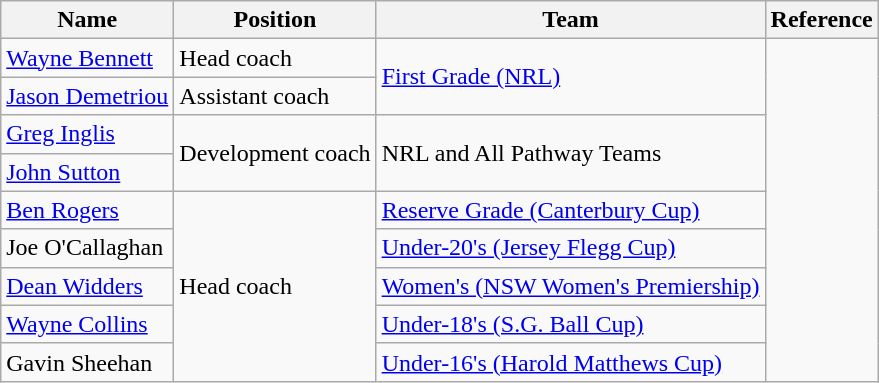<table class="wikitable">
<tr>
<th>Name</th>
<th>Position</th>
<th>Team</th>
<th>Reference</th>
</tr>
<tr>
<td><a href='#'>Wayne Bennett</a></td>
<td>Head coach</td>
<td rowspan="2"><a href='#'>First Grade (NRL)</a></td>
<td rowspan="9"></td>
</tr>
<tr>
<td><a href='#'>Jason Demetriou</a></td>
<td>Assistant coach</td>
</tr>
<tr>
<td><a href='#'>Greg Inglis</a></td>
<td rowspan="2">Development coach</td>
<td rowspan="2">NRL and All Pathway Teams</td>
</tr>
<tr>
<td><a href='#'>John Sutton</a></td>
</tr>
<tr>
<td><a href='#'>Ben Rogers</a></td>
<td rowspan="5">Head coach</td>
<td><a href='#'>Reserve Grade (Canterbury Cup)</a></td>
</tr>
<tr>
<td>Joe O'Callaghan</td>
<td><a href='#'>Under-20's (Jersey Flegg Cup)</a></td>
</tr>
<tr>
<td><a href='#'>Dean Widders</a></td>
<td><a href='#'>Women's (NSW Women's Premiership)</a></td>
</tr>
<tr>
<td><a href='#'>Wayne Collins</a></td>
<td><a href='#'>Under-18's (S.G. Ball Cup)</a></td>
</tr>
<tr>
<td>Gavin Sheehan</td>
<td><a href='#'>Under-16's (Harold Matthews Cup)</a></td>
</tr>
</table>
